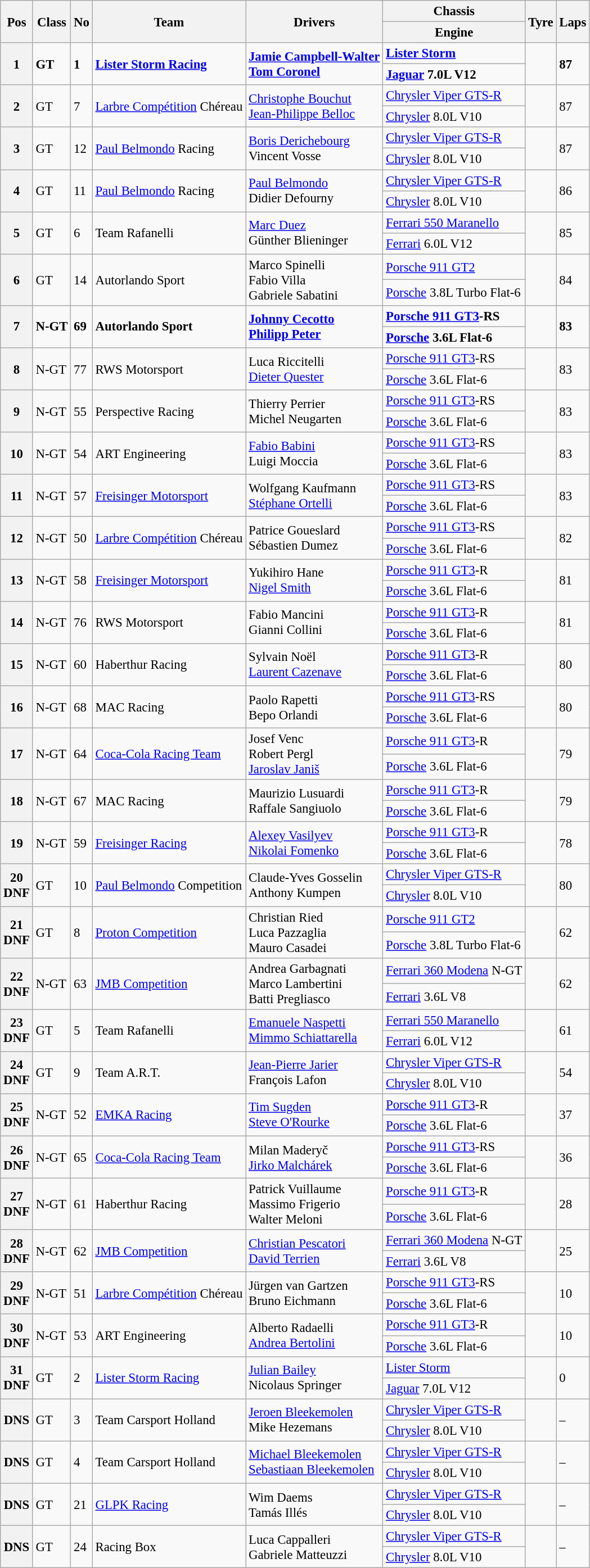<table class="wikitable" style="font-size: 95%;">
<tr>
<th rowspan=2>Pos</th>
<th rowspan=2>Class</th>
<th rowspan=2>No</th>
<th rowspan=2>Team</th>
<th rowspan=2>Drivers</th>
<th>Chassis</th>
<th rowspan=2>Tyre</th>
<th rowspan=2>Laps</th>
</tr>
<tr>
<th>Engine</th>
</tr>
<tr style="font-weight:bold">
<th rowspan=2>1</th>
<td rowspan=2>GT</td>
<td rowspan=2>1</td>
<td rowspan=2> <a href='#'>Lister Storm Racing</a></td>
<td rowspan=2> <a href='#'>Jamie Campbell-Walter</a><br> <a href='#'>Tom Coronel</a></td>
<td><a href='#'>Lister Storm</a></td>
<td rowspan=2></td>
<td rowspan=2>87</td>
</tr>
<tr style="font-weight:bold">
<td><a href='#'>Jaguar</a> 7.0L V12</td>
</tr>
<tr>
<th rowspan=2>2</th>
<td rowspan=2>GT</td>
<td rowspan=2>7</td>
<td rowspan=2> <a href='#'>Larbre Compétition</a> Chéreau</td>
<td rowspan=2> <a href='#'>Christophe Bouchut</a><br> <a href='#'>Jean-Philippe Belloc</a></td>
<td><a href='#'>Chrysler Viper GTS-R</a></td>
<td rowspan=2></td>
<td rowspan=2>87</td>
</tr>
<tr>
<td><a href='#'>Chrysler</a> 8.0L V10</td>
</tr>
<tr>
<th rowspan=2>3</th>
<td rowspan=2>GT</td>
<td rowspan=2>12</td>
<td rowspan=2> <a href='#'>Paul Belmondo</a> Racing</td>
<td rowspan=2> <a href='#'>Boris Derichebourg</a><br> Vincent Vosse</td>
<td><a href='#'>Chrysler Viper GTS-R</a></td>
<td rowspan=2></td>
<td rowspan=2>87</td>
</tr>
<tr>
<td><a href='#'>Chrysler</a> 8.0L V10</td>
</tr>
<tr>
<th rowspan=2>4</th>
<td rowspan=2>GT</td>
<td rowspan=2>11</td>
<td rowspan=2> <a href='#'>Paul Belmondo</a> Racing</td>
<td rowspan=2> <a href='#'>Paul Belmondo</a><br> Didier Defourny</td>
<td><a href='#'>Chrysler Viper GTS-R</a></td>
<td rowspan=2></td>
<td rowspan=2>86</td>
</tr>
<tr>
<td><a href='#'>Chrysler</a> 8.0L V10</td>
</tr>
<tr>
<th rowspan=2>5</th>
<td rowspan=2>GT</td>
<td rowspan=2>6</td>
<td rowspan=2> Team Rafanelli</td>
<td rowspan=2> <a href='#'>Marc Duez</a><br> Günther Blieninger</td>
<td><a href='#'>Ferrari 550 Maranello</a></td>
<td rowspan=2></td>
<td rowspan=2>85</td>
</tr>
<tr>
<td><a href='#'>Ferrari</a> 6.0L V12</td>
</tr>
<tr>
<th rowspan=2>6</th>
<td rowspan=2>GT</td>
<td rowspan=2>14</td>
<td rowspan=2> Autorlando Sport</td>
<td rowspan=2> Marco Spinelli<br> Fabio Villa<br> Gabriele Sabatini</td>
<td><a href='#'>Porsche 911 GT2</a></td>
<td rowspan=2></td>
<td rowspan=2>84</td>
</tr>
<tr>
<td><a href='#'>Porsche</a> 3.8L Turbo Flat-6</td>
</tr>
<tr style="font-weight:bold">
<th rowspan=2>7</th>
<td rowspan=2>N-GT</td>
<td rowspan=2>69</td>
<td rowspan=2> Autorlando Sport</td>
<td rowspan=2> <a href='#'>Johnny Cecotto</a><br> <a href='#'>Philipp Peter</a></td>
<td><a href='#'>Porsche 911 GT3</a>-RS</td>
<td rowspan=2></td>
<td rowspan=2>83</td>
</tr>
<tr style="font-weight:bold">
<td><a href='#'>Porsche</a> 3.6L Flat-6</td>
</tr>
<tr>
<th rowspan=2>8</th>
<td rowspan=2>N-GT</td>
<td rowspan=2>77</td>
<td rowspan=2> RWS Motorsport</td>
<td rowspan=2> Luca Riccitelli<br> <a href='#'>Dieter Quester</a></td>
<td><a href='#'>Porsche 911 GT3</a>-RS</td>
<td rowspan=2></td>
<td rowspan=2>83</td>
</tr>
<tr>
<td><a href='#'>Porsche</a> 3.6L Flat-6</td>
</tr>
<tr>
<th rowspan=2>9</th>
<td rowspan=2>N-GT</td>
<td rowspan=2>55</td>
<td rowspan=2> Perspective Racing</td>
<td rowspan=2> Thierry Perrier<br> Michel Neugarten</td>
<td><a href='#'>Porsche 911 GT3</a>-RS</td>
<td rowspan=2></td>
<td rowspan=2>83</td>
</tr>
<tr>
<td><a href='#'>Porsche</a> 3.6L Flat-6</td>
</tr>
<tr>
<th rowspan=2>10</th>
<td rowspan=2>N-GT</td>
<td rowspan=2>54</td>
<td rowspan=2> ART Engineering</td>
<td rowspan=2> <a href='#'>Fabio Babini</a><br> Luigi Moccia</td>
<td><a href='#'>Porsche 911 GT3</a>-RS</td>
<td rowspan=2></td>
<td rowspan=2>83</td>
</tr>
<tr>
<td><a href='#'>Porsche</a> 3.6L Flat-6</td>
</tr>
<tr>
<th rowspan=2>11</th>
<td rowspan=2>N-GT</td>
<td rowspan=2>57</td>
<td rowspan=2> <a href='#'>Freisinger Motorsport</a></td>
<td rowspan=2> Wolfgang Kaufmann<br> <a href='#'>Stéphane Ortelli</a></td>
<td><a href='#'>Porsche 911 GT3</a>-RS</td>
<td rowspan=2></td>
<td rowspan=2>83</td>
</tr>
<tr>
<td><a href='#'>Porsche</a> 3.6L Flat-6</td>
</tr>
<tr>
<th rowspan=2>12</th>
<td rowspan=2>N-GT</td>
<td rowspan=2>50</td>
<td rowspan=2> <a href='#'>Larbre Compétition</a> Chéreau</td>
<td rowspan=2> Patrice Goueslard<br> Sébastien Dumez</td>
<td><a href='#'>Porsche 911 GT3</a>-RS</td>
<td rowspan=2></td>
<td rowspan=2>82</td>
</tr>
<tr>
<td><a href='#'>Porsche</a> 3.6L Flat-6</td>
</tr>
<tr>
<th rowspan=2>13</th>
<td rowspan=2>N-GT</td>
<td rowspan=2>58</td>
<td rowspan=2> <a href='#'>Freisinger Motorsport</a></td>
<td rowspan=2> Yukihiro Hane<br> <a href='#'>Nigel Smith</a></td>
<td><a href='#'>Porsche 911 GT3</a>-R</td>
<td rowspan=2></td>
<td rowspan=2>81</td>
</tr>
<tr>
<td><a href='#'>Porsche</a> 3.6L Flat-6</td>
</tr>
<tr>
<th rowspan=2>14</th>
<td rowspan=2>N-GT</td>
<td rowspan=2>76</td>
<td rowspan=2> RWS Motorsport</td>
<td rowspan=2> Fabio Mancini<br> Gianni Collini</td>
<td><a href='#'>Porsche 911 GT3</a>-R</td>
<td rowspan=2></td>
<td rowspan=2>81</td>
</tr>
<tr>
<td><a href='#'>Porsche</a> 3.6L Flat-6</td>
</tr>
<tr>
<th rowspan=2>15</th>
<td rowspan=2>N-GT</td>
<td rowspan=2>60</td>
<td rowspan=2> Haberthur Racing</td>
<td rowspan=2> Sylvain Noël<br> <a href='#'>Laurent Cazenave</a></td>
<td><a href='#'>Porsche 911 GT3</a>-R</td>
<td rowspan=2></td>
<td rowspan=2>80</td>
</tr>
<tr>
<td><a href='#'>Porsche</a> 3.6L Flat-6</td>
</tr>
<tr>
<th rowspan=2>16</th>
<td rowspan=2>N-GT</td>
<td rowspan=2>68</td>
<td rowspan=2> MAC Racing</td>
<td rowspan=2> Paolo Rapetti<br> Bepo Orlandi</td>
<td><a href='#'>Porsche 911 GT3</a>-RS</td>
<td rowspan=2></td>
<td rowspan=2>80</td>
</tr>
<tr>
<td><a href='#'>Porsche</a> 3.6L Flat-6</td>
</tr>
<tr>
<th rowspan=2>17</th>
<td rowspan=2>N-GT</td>
<td rowspan=2>64</td>
<td rowspan=2> <a href='#'>Coca-Cola Racing Team</a></td>
<td rowspan=2> Josef Venc<br> Robert Pergl<br> <a href='#'>Jaroslav Janiš</a></td>
<td><a href='#'>Porsche 911 GT3</a>-R</td>
<td rowspan=2></td>
<td rowspan=2>79</td>
</tr>
<tr>
<td><a href='#'>Porsche</a> 3.6L Flat-6</td>
</tr>
<tr>
<th rowspan=2>18</th>
<td rowspan=2>N-GT</td>
<td rowspan=2>67</td>
<td rowspan=2> MAC Racing</td>
<td rowspan=2> Maurizio Lusuardi<br> Raffale Sangiuolo</td>
<td><a href='#'>Porsche 911 GT3</a>-R</td>
<td rowspan=2></td>
<td rowspan=2>79</td>
</tr>
<tr>
<td><a href='#'>Porsche</a> 3.6L Flat-6</td>
</tr>
<tr>
<th rowspan=2>19</th>
<td rowspan=2>N-GT</td>
<td rowspan=2>59</td>
<td rowspan=2> <a href='#'>Freisinger Racing</a></td>
<td rowspan=2> <a href='#'>Alexey Vasilyev</a><br> <a href='#'>Nikolai Fomenko</a></td>
<td><a href='#'>Porsche 911 GT3</a>-R</td>
<td rowspan=2></td>
<td rowspan=2>78</td>
</tr>
<tr>
<td><a href='#'>Porsche</a> 3.6L Flat-6</td>
</tr>
<tr>
<th rowspan=2>20<br>DNF</th>
<td rowspan=2>GT</td>
<td rowspan=2>10</td>
<td rowspan=2> <a href='#'>Paul Belmondo</a> Competition</td>
<td rowspan=2> Claude-Yves Gosselin<br> Anthony Kumpen</td>
<td><a href='#'>Chrysler Viper GTS-R</a></td>
<td rowspan=2></td>
<td rowspan=2>80</td>
</tr>
<tr>
<td><a href='#'>Chrysler</a> 8.0L V10</td>
</tr>
<tr>
<th rowspan=2>21<br>DNF</th>
<td rowspan=2>GT</td>
<td rowspan=2>8</td>
<td rowspan=2> <a href='#'>Proton Competition</a></td>
<td rowspan=2> Christian Ried<br> Luca Pazzaglia<br> Mauro Casadei</td>
<td><a href='#'>Porsche 911 GT2</a></td>
<td rowspan=2></td>
<td rowspan=2>62</td>
</tr>
<tr>
<td><a href='#'>Porsche</a> 3.8L Turbo Flat-6</td>
</tr>
<tr>
<th rowspan=2>22<br>DNF</th>
<td rowspan=2>N-GT</td>
<td rowspan=2>63</td>
<td rowspan=2> <a href='#'>JMB Competition</a></td>
<td rowspan=2> Andrea Garbagnati<br> Marco Lambertini<br> Batti Pregliasco</td>
<td><a href='#'>Ferrari 360 Modena</a> N-GT</td>
<td rowspan=2></td>
<td rowspan=2>62</td>
</tr>
<tr>
<td><a href='#'>Ferrari</a> 3.6L V8</td>
</tr>
<tr>
<th rowspan=2>23<br>DNF</th>
<td rowspan=2>GT</td>
<td rowspan=2>5</td>
<td rowspan=2> Team Rafanelli</td>
<td rowspan=2> <a href='#'>Emanuele Naspetti</a><br> <a href='#'>Mimmo Schiattarella</a></td>
<td><a href='#'>Ferrari 550 Maranello</a></td>
<td rowspan=2></td>
<td rowspan=2>61</td>
</tr>
<tr>
<td><a href='#'>Ferrari</a> 6.0L V12</td>
</tr>
<tr>
<th rowspan=2>24<br>DNF</th>
<td rowspan=2>GT</td>
<td rowspan=2>9</td>
<td rowspan=2> Team A.R.T.</td>
<td rowspan=2> <a href='#'>Jean-Pierre Jarier</a><br> François Lafon</td>
<td><a href='#'>Chrysler Viper GTS-R</a></td>
<td rowspan=2></td>
<td rowspan=2>54</td>
</tr>
<tr>
<td><a href='#'>Chrysler</a> 8.0L V10</td>
</tr>
<tr>
<th rowspan=2>25<br>DNF</th>
<td rowspan=2>N-GT</td>
<td rowspan=2>52</td>
<td rowspan=2> <a href='#'>EMKA Racing</a></td>
<td rowspan=2> <a href='#'>Tim Sugden</a><br> <a href='#'>Steve O'Rourke</a></td>
<td><a href='#'>Porsche 911 GT3</a>-R</td>
<td rowspan=2></td>
<td rowspan=2>37</td>
</tr>
<tr>
<td><a href='#'>Porsche</a> 3.6L Flat-6</td>
</tr>
<tr>
<th rowspan=2>26<br>DNF</th>
<td rowspan=2>N-GT</td>
<td rowspan=2>65</td>
<td rowspan=2> <a href='#'>Coca-Cola Racing Team</a></td>
<td rowspan=2> Milan Maderyč<br> <a href='#'>Jirko Malchárek</a></td>
<td><a href='#'>Porsche 911 GT3</a>-RS</td>
<td rowspan=2></td>
<td rowspan=2>36</td>
</tr>
<tr>
<td><a href='#'>Porsche</a> 3.6L Flat-6</td>
</tr>
<tr>
<th rowspan=2>27<br>DNF</th>
<td rowspan=2>N-GT</td>
<td rowspan=2>61</td>
<td rowspan=2> Haberthur Racing</td>
<td rowspan=2> Patrick Vuillaume<br> Massimo Frigerio<br> Walter Meloni</td>
<td><a href='#'>Porsche 911 GT3</a>-R</td>
<td rowspan=2></td>
<td rowspan=2>28</td>
</tr>
<tr>
<td><a href='#'>Porsche</a> 3.6L Flat-6</td>
</tr>
<tr>
<th rowspan=2>28<br>DNF</th>
<td rowspan=2>N-GT</td>
<td rowspan=2>62</td>
<td rowspan=2> <a href='#'>JMB Competition</a></td>
<td rowspan=2> <a href='#'>Christian Pescatori</a><br> <a href='#'>David Terrien</a></td>
<td><a href='#'>Ferrari 360 Modena</a> N-GT</td>
<td rowspan=2></td>
<td rowspan=2>25</td>
</tr>
<tr>
<td><a href='#'>Ferrari</a> 3.6L V8</td>
</tr>
<tr>
<th rowspan=2>29<br>DNF</th>
<td rowspan=2>N-GT</td>
<td rowspan=2>51</td>
<td rowspan=2> <a href='#'>Larbre Compétition</a> Chéreau</td>
<td rowspan=2> Jürgen van Gartzen<br> Bruno Eichmann</td>
<td><a href='#'>Porsche 911 GT3</a>-RS</td>
<td rowspan=2></td>
<td rowspan=2>10</td>
</tr>
<tr>
<td><a href='#'>Porsche</a> 3.6L Flat-6</td>
</tr>
<tr>
<th rowspan=2>30<br>DNF</th>
<td rowspan=2>N-GT</td>
<td rowspan=2>53</td>
<td rowspan=2> ART Engineering</td>
<td rowspan=2> Alberto Radaelli<br> <a href='#'>Andrea Bertolini</a></td>
<td><a href='#'>Porsche 911 GT3</a>-R</td>
<td rowspan=2></td>
<td rowspan=2>10</td>
</tr>
<tr>
<td><a href='#'>Porsche</a> 3.6L Flat-6</td>
</tr>
<tr>
<th rowspan=2>31<br>DNF</th>
<td rowspan=2>GT</td>
<td rowspan=2>2</td>
<td rowspan=2> <a href='#'>Lister Storm Racing</a></td>
<td rowspan=2> <a href='#'>Julian Bailey</a><br> Nicolaus Springer</td>
<td><a href='#'>Lister Storm</a></td>
<td rowspan=2></td>
<td rowspan=2>0</td>
</tr>
<tr>
<td><a href='#'>Jaguar</a> 7.0L V12</td>
</tr>
<tr>
<th rowspan=2>DNS</th>
<td rowspan=2>GT</td>
<td rowspan=2>3</td>
<td rowspan=2> Team Carsport Holland</td>
<td rowspan=2> <a href='#'>Jeroen Bleekemolen</a><br> Mike Hezemans</td>
<td><a href='#'>Chrysler Viper GTS-R</a></td>
<td rowspan=2></td>
<td rowspan=2>–</td>
</tr>
<tr>
<td><a href='#'>Chrysler</a> 8.0L V10</td>
</tr>
<tr>
<th rowspan=2>DNS</th>
<td rowspan=2>GT</td>
<td rowspan=2>4</td>
<td rowspan=2> Team Carsport Holland</td>
<td rowspan=2> <a href='#'>Michael Bleekemolen</a><br> <a href='#'>Sebastiaan Bleekemolen</a></td>
<td><a href='#'>Chrysler Viper GTS-R</a></td>
<td rowspan=2></td>
<td rowspan=2>–</td>
</tr>
<tr>
<td><a href='#'>Chrysler</a> 8.0L V10</td>
</tr>
<tr>
<th rowspan=2>DNS</th>
<td rowspan=2>GT</td>
<td rowspan=2>21</td>
<td rowspan=2> <a href='#'>GLPK Racing</a></td>
<td rowspan=2> Wim Daems<br> Tamás Illés</td>
<td><a href='#'>Chrysler Viper GTS-R</a></td>
<td rowspan=2></td>
<td rowspan=2>–</td>
</tr>
<tr>
<td><a href='#'>Chrysler</a> 8.0L V10</td>
</tr>
<tr>
<th rowspan=2>DNS</th>
<td rowspan=2>GT</td>
<td rowspan=2>24</td>
<td rowspan=2> Racing Box</td>
<td rowspan=2> Luca Cappalleri<br> Gabriele Matteuzzi</td>
<td><a href='#'>Chrysler Viper GTS-R</a></td>
<td rowspan=2></td>
<td rowspan=2>–</td>
</tr>
<tr>
<td><a href='#'>Chrysler</a> 8.0L V10</td>
</tr>
</table>
